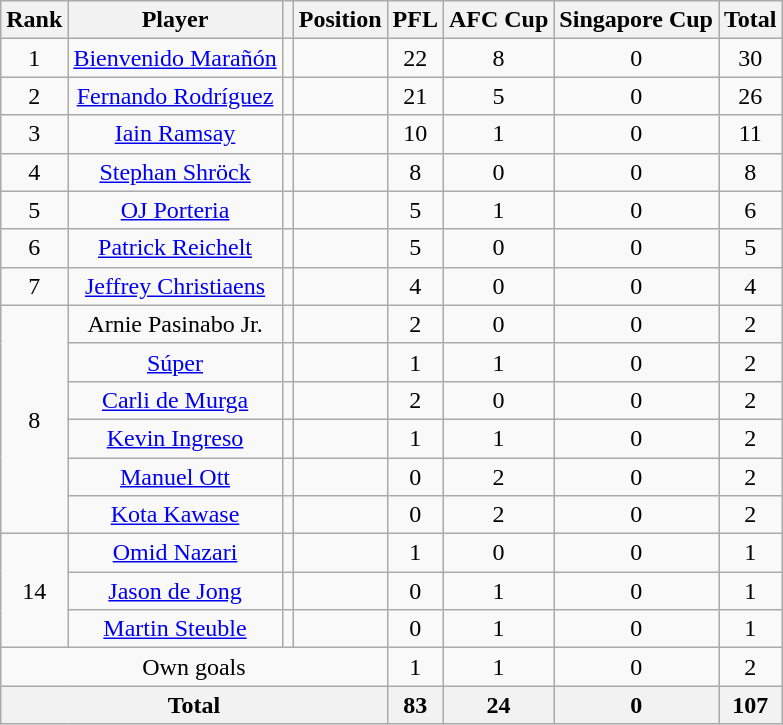<table class="wikitable" style="text-align:center;">
<tr>
<th>Rank</th>
<th>Player</th>
<th></th>
<th>Position</th>
<th>PFL</th>
<th>AFC Cup</th>
<th>Singapore Cup</th>
<th>Total</th>
</tr>
<tr>
<td>1</td>
<td><a href='#'>Bienvenido Marañón</a></td>
<td></td>
<td></td>
<td>22</td>
<td>8</td>
<td>0</td>
<td>30</td>
</tr>
<tr>
<td>2</td>
<td><a href='#'>Fernando Rodríguez</a></td>
<td></td>
<td></td>
<td>21</td>
<td>5</td>
<td>0</td>
<td>26</td>
</tr>
<tr>
<td>3</td>
<td><a href='#'>Iain Ramsay</a></td>
<td></td>
<td></td>
<td>10</td>
<td>1</td>
<td>0</td>
<td>11</td>
</tr>
<tr>
<td>4</td>
<td><a href='#'>Stephan Shröck</a></td>
<td></td>
<td></td>
<td>8</td>
<td>0</td>
<td>0</td>
<td>8</td>
</tr>
<tr>
<td>5</td>
<td><a href='#'>OJ Porteria</a></td>
<td></td>
<td></td>
<td>5</td>
<td>1</td>
<td>0</td>
<td>6</td>
</tr>
<tr>
<td>6</td>
<td><a href='#'>Patrick Reichelt</a></td>
<td></td>
<td></td>
<td>5</td>
<td>0</td>
<td>0</td>
<td>5</td>
</tr>
<tr>
<td>7</td>
<td><a href='#'>Jeffrey Christiaens</a></td>
<td></td>
<td></td>
<td>4</td>
<td>0</td>
<td>0</td>
<td>4</td>
</tr>
<tr>
<td rowspan="6">8</td>
<td>Arnie Pasinabo Jr.</td>
<td></td>
<td></td>
<td>2</td>
<td>0</td>
<td>0</td>
<td>2</td>
</tr>
<tr>
<td><a href='#'>Súper</a></td>
<td></td>
<td></td>
<td>1</td>
<td>1</td>
<td>0</td>
<td>2</td>
</tr>
<tr>
<td><a href='#'>Carli de Murga</a></td>
<td></td>
<td></td>
<td>2</td>
<td>0</td>
<td>0</td>
<td>2</td>
</tr>
<tr>
<td><a href='#'>Kevin Ingreso</a></td>
<td></td>
<td></td>
<td>1</td>
<td>1</td>
<td>0</td>
<td>2</td>
</tr>
<tr>
<td><a href='#'>Manuel Ott</a></td>
<td></td>
<td></td>
<td>0</td>
<td>2</td>
<td>0</td>
<td>2</td>
</tr>
<tr>
<td><a href='#'>Kota Kawase</a></td>
<td></td>
<td></td>
<td>0</td>
<td>2</td>
<td>0</td>
<td>2</td>
</tr>
<tr>
<td rowspan="3">14</td>
<td><a href='#'>Omid Nazari</a></td>
<td></td>
<td></td>
<td>1</td>
<td>0</td>
<td>0</td>
<td>1</td>
</tr>
<tr>
<td><a href='#'>Jason de Jong</a></td>
<td></td>
<td></td>
<td>0</td>
<td>1</td>
<td>0</td>
<td>1</td>
</tr>
<tr>
<td><a href='#'>Martin Steuble</a></td>
<td></td>
<td></td>
<td>0</td>
<td>1</td>
<td>0</td>
<td>1</td>
</tr>
<tr>
<td colspan="4">Own goals</td>
<td>1</td>
<td>1</td>
<td>0</td>
<td>2</td>
</tr>
<tr>
<th colspan="4">Total</th>
<th>83</th>
<th>24</th>
<th>0</th>
<th>107</th>
</tr>
</table>
